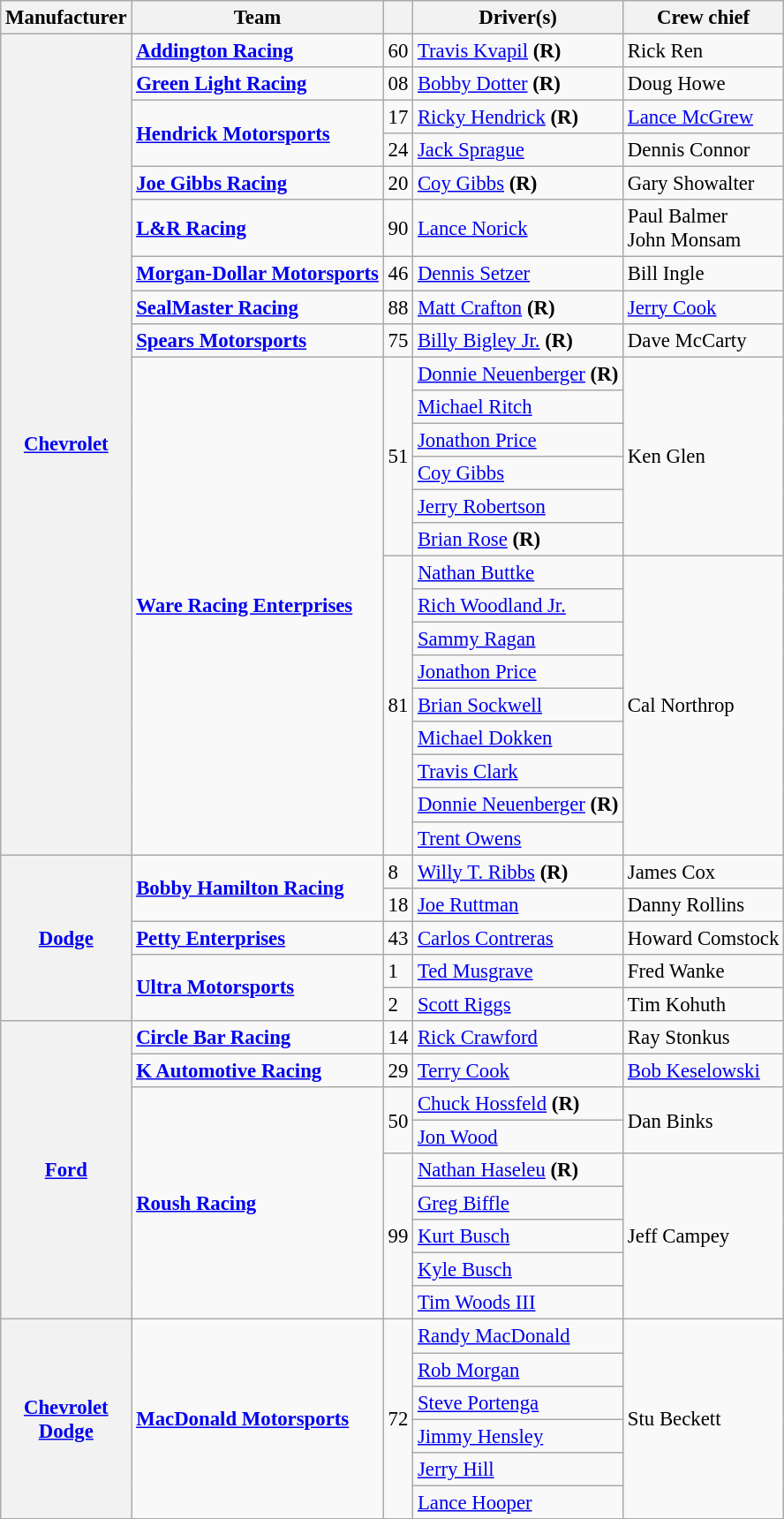<table class="wikitable" style="font-size: 95%;">
<tr>
<th>Manufacturer</th>
<th>Team</th>
<th></th>
<th>Driver(s)</th>
<th>Crew chief</th>
</tr>
<tr>
<th rowspan=24><a href='#'>Chevrolet</a></th>
<td><strong><a href='#'>Addington Racing</a></strong></td>
<td>60</td>
<td><a href='#'>Travis Kvapil</a> <strong>(R)</strong></td>
<td>Rick Ren</td>
</tr>
<tr>
<td><strong><a href='#'>Green Light Racing</a></strong></td>
<td>08</td>
<td><a href='#'>Bobby Dotter</a> <strong>(R)</strong></td>
<td>Doug Howe</td>
</tr>
<tr>
<td rowspan=2><strong><a href='#'>Hendrick Motorsports</a></strong></td>
<td>17</td>
<td><a href='#'>Ricky Hendrick</a> <strong>(R)</strong></td>
<td><a href='#'>Lance McGrew</a></td>
</tr>
<tr>
<td>24</td>
<td><a href='#'>Jack Sprague</a></td>
<td>Dennis Connor</td>
</tr>
<tr>
<td><strong><a href='#'>Joe Gibbs Racing</a></strong></td>
<td>20</td>
<td><a href='#'>Coy Gibbs</a> <strong>(R)</strong></td>
<td>Gary Showalter</td>
</tr>
<tr>
<td><strong><a href='#'>L&R Racing</a></strong></td>
<td>90</td>
<td><a href='#'>Lance Norick</a></td>
<td>Paul Balmer <small></small> <br> John Monsam <small></small></td>
</tr>
<tr>
<td><strong><a href='#'>Morgan-Dollar Motorsports</a></strong></td>
<td>46</td>
<td><a href='#'>Dennis Setzer</a></td>
<td>Bill Ingle</td>
</tr>
<tr>
<td><strong><a href='#'>SealMaster Racing</a></strong></td>
<td>88</td>
<td><a href='#'>Matt Crafton</a> <strong>(R)</strong></td>
<td><a href='#'>Jerry Cook</a></td>
</tr>
<tr>
<td><strong><a href='#'>Spears Motorsports</a></strong></td>
<td>75</td>
<td><a href='#'>Billy Bigley Jr.</a> <strong>(R)</strong></td>
<td>Dave McCarty</td>
</tr>
<tr>
<td rowspan=15><strong><a href='#'>Ware Racing Enterprises</a></strong></td>
<td rowspan=6>51</td>
<td><a href='#'>Donnie Neuenberger</a> <strong>(R)</strong> <small></small></td>
<td rowspan=6>Ken Glen</td>
</tr>
<tr>
<td><a href='#'>Michael Ritch</a> <small></small></td>
</tr>
<tr>
<td><a href='#'>Jonathon Price</a> <small></small> </td>
</tr>
<tr>
<td><a href='#'>Coy Gibbs</a> <small></small> </td>
</tr>
<tr>
<td><a href='#'>Jerry Robertson</a> <small></small></td>
</tr>
<tr>
<td><a href='#'>Brian Rose</a> <strong>(R)</strong> <small></small></td>
</tr>
<tr>
<td rowspan=9>81</td>
<td><a href='#'>Nathan Buttke</a> <small></small></td>
<td rowspan=9>Cal Northrop</td>
</tr>
<tr>
<td><a href='#'>Rich Woodland Jr.</a> <small></small></td>
</tr>
<tr>
<td><a href='#'>Sammy Ragan</a> <small></small></td>
</tr>
<tr>
<td><a href='#'>Jonathon Price</a> <small></small></td>
</tr>
<tr>
<td><a href='#'>Brian Sockwell</a> <small></small></td>
</tr>
<tr>
<td><a href='#'>Michael Dokken</a> <small></small></td>
</tr>
<tr>
<td><a href='#'>Travis Clark</a> <small></small></td>
</tr>
<tr>
<td><a href='#'>Donnie Neuenberger</a> <strong>(R)</strong> <small></small></td>
</tr>
<tr>
<td><a href='#'>Trent Owens</a> <small></small></td>
</tr>
<tr>
<th rowspan=5><a href='#'>Dodge</a></th>
<td rowspan=2><strong><a href='#'>Bobby Hamilton Racing</a></strong></td>
<td>8</td>
<td><a href='#'>Willy T. Ribbs</a> <strong>(R)</strong></td>
<td>James Cox</td>
</tr>
<tr>
<td>18</td>
<td><a href='#'>Joe Ruttman</a></td>
<td>Danny Rollins</td>
</tr>
<tr>
<td><strong><a href='#'>Petty Enterprises</a></strong></td>
<td>43</td>
<td><a href='#'>Carlos Contreras</a></td>
<td>Howard Comstock</td>
</tr>
<tr>
<td rowspan=2><strong><a href='#'>Ultra Motorsports</a></strong></td>
<td>1</td>
<td><a href='#'>Ted Musgrave</a></td>
<td>Fred Wanke</td>
</tr>
<tr>
<td>2</td>
<td><a href='#'>Scott Riggs</a></td>
<td>Tim Kohuth</td>
</tr>
<tr>
<th rowspan=9><a href='#'>Ford</a></th>
<td><strong><a href='#'>Circle Bar Racing</a></strong></td>
<td>14</td>
<td><a href='#'>Rick Crawford</a></td>
<td>Ray Stonkus</td>
</tr>
<tr>
<td><strong><a href='#'>K Automotive Racing</a></strong></td>
<td>29</td>
<td><a href='#'>Terry Cook</a></td>
<td><a href='#'>Bob Keselowski</a></td>
</tr>
<tr>
<td rowspan=7><strong><a href='#'>Roush Racing</a></strong></td>
<td rowspan=2>50</td>
<td><a href='#'>Chuck Hossfeld</a> <strong>(R)</strong> <small></small></td>
<td rowspan=2>Dan Binks</td>
</tr>
<tr>
<td><a href='#'>Jon Wood</a> <small></small></td>
</tr>
<tr>
<td rowspan=5>99</td>
<td><a href='#'>Nathan Haseleu</a> <strong>(R)</strong> <small></small></td>
<td rowspan=5>Jeff Campey</td>
</tr>
<tr>
<td><a href='#'>Greg Biffle</a> <small></small></td>
</tr>
<tr>
<td><a href='#'>Kurt Busch</a> <small></small></td>
</tr>
<tr>
<td><a href='#'>Kyle Busch</a> <small></small> </td>
</tr>
<tr>
<td><a href='#'>Tim Woods III</a> <small></small> </td>
</tr>
<tr>
<th rowspan=6><a href='#'>Chevrolet</a> <br> <a href='#'>Dodge</a></th>
<td rowspan=6><strong><a href='#'>MacDonald Motorsports</a></strong></td>
<td rowspan=6>72</td>
<td><a href='#'>Randy MacDonald</a> <small></small></td>
<td rowspan=6>Stu Beckett</td>
</tr>
<tr>
<td><a href='#'>Rob Morgan</a> <small></small></td>
</tr>
<tr>
<td><a href='#'>Steve Portenga</a> <small></small></td>
</tr>
<tr>
<td><a href='#'>Jimmy Hensley</a> <small></small></td>
</tr>
<tr>
<td><a href='#'>Jerry Hill</a> <small></small></td>
</tr>
<tr>
<td><a href='#'>Lance Hooper</a> <small></small></td>
</tr>
<tr>
</tr>
</table>
